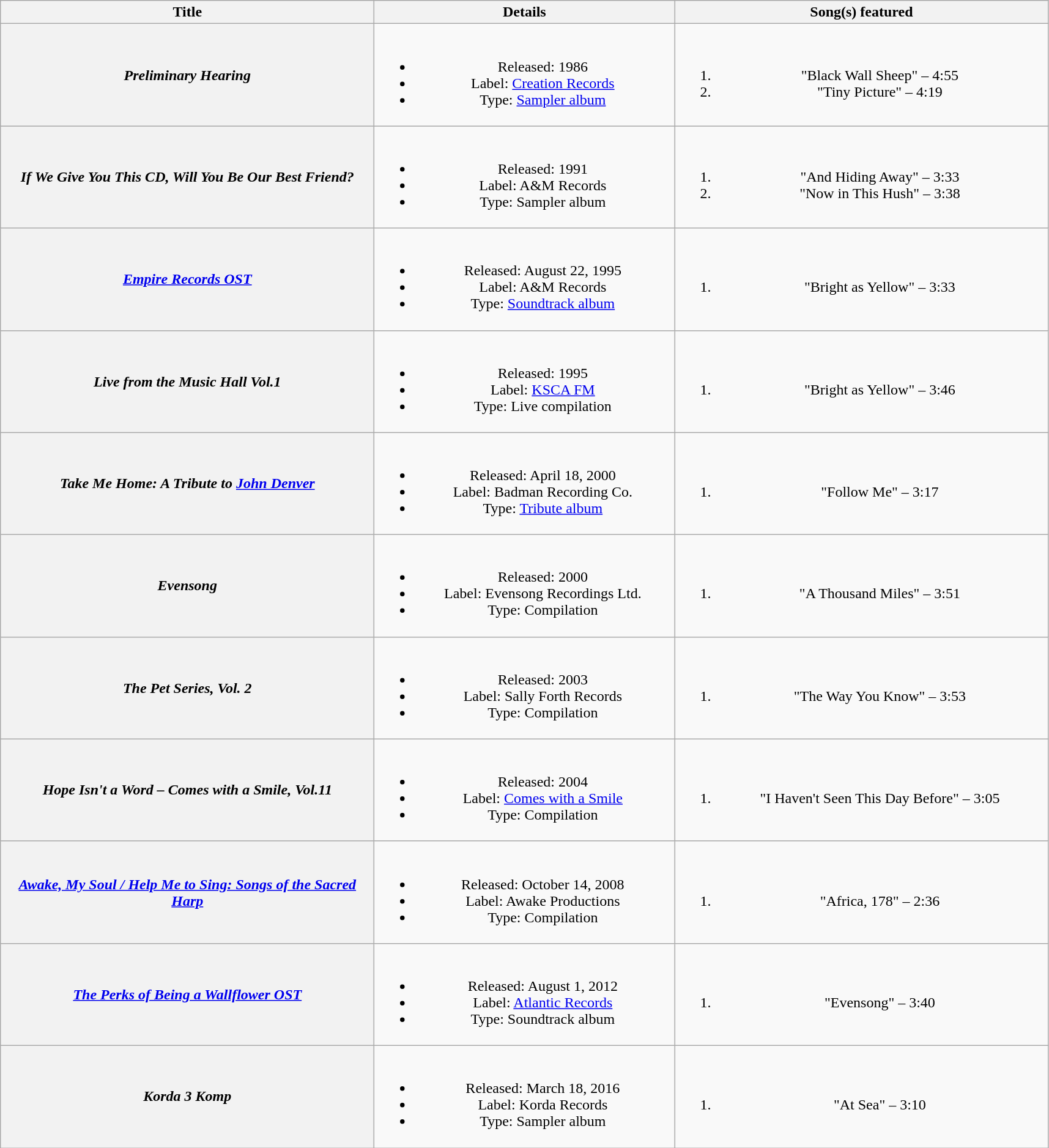<table class="wikitable plainrowheaders" style="text-align:center;" border="1">
<tr>
<th scope="col" rowspan="1" style="width:25em;">Title</th>
<th scope="col" rowspan="1" style="width:20em;">Details</th>
<th scope="col" rowspan="1" style="width:25em;">Song(s) featured</th>
</tr>
<tr>
<th scope="row"><em>Preliminary Hearing</em></th>
<td><br><ul><li>Released: 1986</li><li>Label: <a href='#'>Creation Records</a></li><li>Type: <a href='#'>Sampler album</a></li></ul></td>
<td><br><ol><li>"Black Wall Sheep" – 4:55</li><li>"Tiny Picture" – 4:19</li></ol></td>
</tr>
<tr>
<th scope="row"><em>If We Give You This CD, Will You Be Our Best Friend?</em></th>
<td><br><ul><li>Released: 1991</li><li>Label: A&M Records</li><li>Type: Sampler album</li></ul></td>
<td><br><ol><li>"And Hiding Away" – 3:33</li><li>"Now in This Hush"  – 3:38</li></ol></td>
</tr>
<tr>
<th scope="row"><em><a href='#'>Empire Records OST</a></em></th>
<td><br><ul><li>Released: August 22, 1995</li><li>Label: A&M Records</li><li>Type: <a href='#'>Soundtrack album</a></li></ul></td>
<td><br><ol><li>"Bright as Yellow" – 3:33</li></ol></td>
</tr>
<tr>
<th scope="row"><em>Live from the Music Hall Vol.1</em></th>
<td><br><ul><li>Released: 1995</li><li>Label: <a href='#'>KSCA FM</a></li><li>Type: Live compilation</li></ul></td>
<td><br><ol><li>"Bright as Yellow"  – 3:46</li></ol></td>
</tr>
<tr>
<th scope="row"><em>Take Me Home: A Tribute to <a href='#'>John Denver</a></em></th>
<td><br><ul><li>Released: April 18, 2000</li><li>Label: Badman Recording Co.</li><li>Type: <a href='#'>Tribute album</a></li></ul></td>
<td><br><ol><li>"Follow Me" – 3:17</li></ol></td>
</tr>
<tr>
<th scope="row"><em>Evensong</em></th>
<td><br><ul><li>Released: 2000</li><li>Label: Evensong Recordings Ltd.</li><li>Type: Compilation</li></ul></td>
<td><br><ol><li>"A Thousand Miles" – 3:51</li></ol></td>
</tr>
<tr>
<th scope="row"><em>The Pet Series, Vol. 2</em></th>
<td><br><ul><li>Released: 2003</li><li>Label: Sally Forth Records</li><li>Type: Compilation</li></ul></td>
<td><br><ol><li>"The Way You Know" – 3:53</li></ol></td>
</tr>
<tr>
<th scope="row"><em>Hope Isn't a Word – Comes with a Smile, Vol.11</em></th>
<td><br><ul><li>Released: 2004</li><li>Label: <a href='#'>Comes with a Smile</a></li><li>Type: Compilation</li></ul></td>
<td><br><ol><li>"I Haven't Seen This Day Before"  – 3:05</li></ol></td>
</tr>
<tr>
<th scope="row"><em><a href='#'>Awake, My Soul / Help Me to Sing: Songs of the Sacred Harp</a></em></th>
<td><br><ul><li>Released: October 14, 2008</li><li>Label: Awake Productions</li><li>Type: Compilation</li></ul></td>
<td><br><ol><li>"Africa, 178" – 2:36</li></ol></td>
</tr>
<tr>
<th scope="row"><em><a href='#'>The Perks of Being a Wallflower OST</a></em></th>
<td><br><ul><li>Released: August 1, 2012</li><li>Label: <a href='#'>Atlantic Records</a></li><li>Type: Soundtrack album</li></ul></td>
<td><br><ol><li>"Evensong" – 3:40</li></ol></td>
</tr>
<tr>
<th scope="row"><em>Korda 3 Komp</em></th>
<td><br><ul><li>Released: March 18, 2016</li><li>Label: Korda Records</li><li>Type: Sampler album</li></ul></td>
<td><br><ol><li>"At Sea" – 3:10</li></ol></td>
</tr>
</table>
